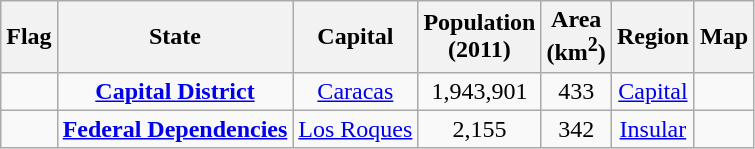<table class=" wikitable sortable" style="text-align:center;">
<tr>
<th>Flag</th>
<th>State</th>
<th>Capital</th>
<th>Population<br>(2011)</th>
<th>Area<br>(km<sup>2</sup>)</th>
<th>Region</th>
<th>Map</th>
</tr>
<tr>
<td></td>
<td><a href='#'><strong>Capital District</strong></a></td>
<td><a href='#'>Caracas</a></td>
<td>1,943,901</td>
<td>433</td>
<td><a href='#'>Capital</a></td>
<td></td>
</tr>
<tr>
<td></td>
<td><a href='#'><strong>Federal Dependencies</strong></a></td>
<td><a href='#'>Los Roques</a></td>
<td>2,155</td>
<td>342</td>
<td><a href='#'>Insular</a></td>
<td></td>
</tr>
</table>
